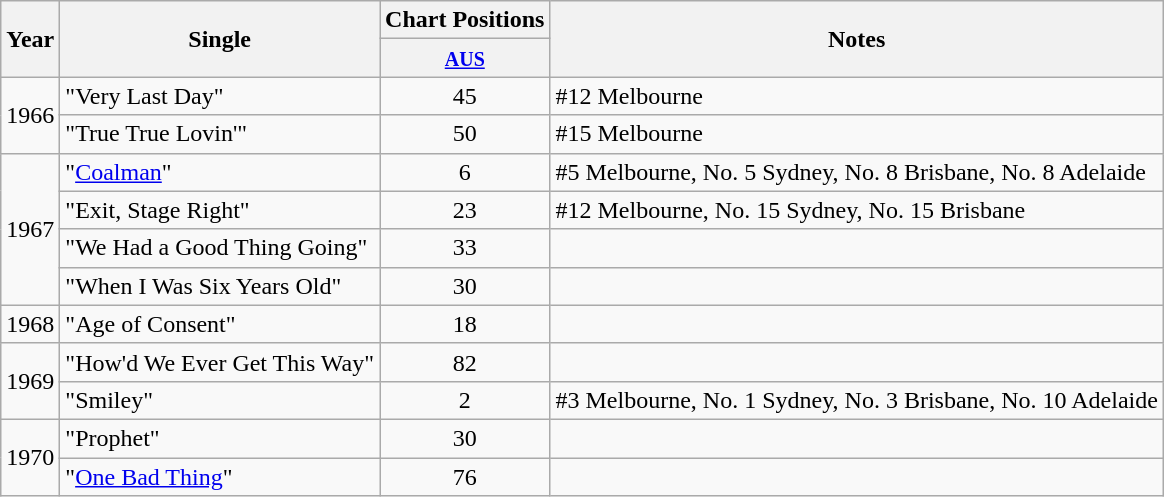<table class="wikitable">
<tr>
<th rowspan="2">Year</th>
<th rowspan="2">Single</th>
<th colspan="1">Chart Positions</th>
<th rowspan="2">Notes</th>
</tr>
<tr>
<th><small><a href='#'>AUS</a></small></th>
</tr>
<tr>
<td rowspan="2">1966</td>
<td>"Very Last Day"</td>
<td align="center">45</td>
<td>#12 Melbourne</td>
</tr>
<tr>
<td>"True True Lovin'"</td>
<td align="center">50</td>
<td>#15 Melbourne</td>
</tr>
<tr>
<td rowspan="4">1967</td>
<td>"<a href='#'>Coalman</a>"<small></small></td>
<td align="center">6</td>
<td>#5 Melbourne, No. 5 Sydney, No. 8 Brisbane, No. 8 Adelaide</td>
</tr>
<tr>
<td>"Exit, Stage Right"</td>
<td align="center">23</td>
<td>#12 Melbourne, No. 15 Sydney, No. 15 Brisbane</td>
</tr>
<tr>
<td>"We Had a Good Thing Going"</td>
<td align="center">33</td>
<td></td>
</tr>
<tr>
<td>"When I Was Six Years Old"</td>
<td align="center">30</td>
<td></td>
</tr>
<tr>
<td rowspan="1">1968</td>
<td>"Age of Consent"</td>
<td align="center">18</td>
<td></td>
</tr>
<tr>
<td rowspan="2">1969</td>
<td>"How'd We Ever Get This Way"</td>
<td align="center">82</td>
<td></td>
</tr>
<tr>
<td>"Smiley"</td>
<td align="center">2</td>
<td>#3 Melbourne, No. 1 Sydney, No. 3 Brisbane, No. 10 Adelaide</td>
</tr>
<tr>
<td rowspan="2">1970</td>
<td>"Prophet"</td>
<td align="center">30</td>
<td></td>
</tr>
<tr>
<td>"<a href='#'>One Bad Thing</a>"</td>
<td align="center">76</td>
<td></td>
</tr>
</table>
